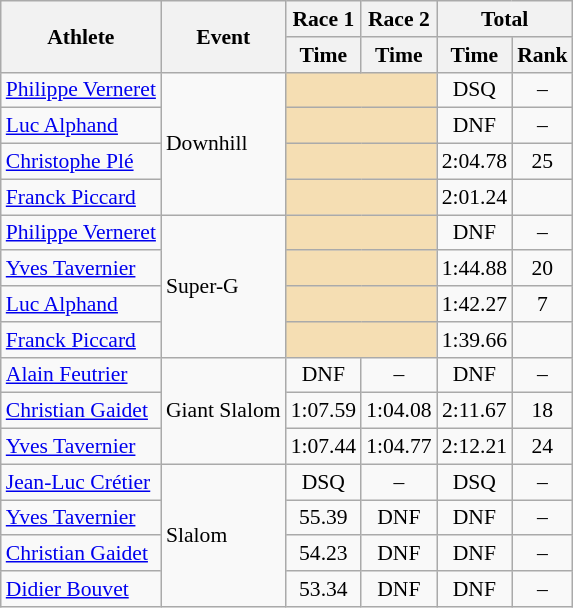<table class="wikitable" style="font-size:90%">
<tr>
<th rowspan="2">Athlete</th>
<th rowspan="2">Event</th>
<th>Race 1</th>
<th>Race 2</th>
<th colspan="2">Total</th>
</tr>
<tr>
<th>Time</th>
<th>Time</th>
<th>Time</th>
<th>Rank</th>
</tr>
<tr>
<td><a href='#'>Philippe Verneret</a></td>
<td rowspan="4">Downhill</td>
<td colspan="2" bgcolor="wheat"></td>
<td align="center">DSQ</td>
<td align="center">–</td>
</tr>
<tr>
<td><a href='#'>Luc Alphand</a></td>
<td colspan="2" bgcolor="wheat"></td>
<td align="center">DNF</td>
<td align="center">–</td>
</tr>
<tr>
<td><a href='#'>Christophe Plé</a></td>
<td colspan="2" bgcolor="wheat"></td>
<td align="center">2:04.78</td>
<td align="center">25</td>
</tr>
<tr>
<td><a href='#'>Franck Piccard</a></td>
<td colspan="2" bgcolor="wheat"></td>
<td align="center">2:01.24</td>
<td align="center"></td>
</tr>
<tr>
<td><a href='#'>Philippe Verneret</a></td>
<td rowspan="4">Super-G</td>
<td colspan="2" bgcolor="wheat"></td>
<td align="center">DNF</td>
<td align="center">–</td>
</tr>
<tr>
<td><a href='#'>Yves Tavernier</a></td>
<td colspan="2" bgcolor="wheat"></td>
<td align="center">1:44.88</td>
<td align="center">20</td>
</tr>
<tr>
<td><a href='#'>Luc Alphand</a></td>
<td colspan="2" bgcolor="wheat"></td>
<td align="center">1:42.27</td>
<td align="center">7</td>
</tr>
<tr>
<td><a href='#'>Franck Piccard</a></td>
<td colspan="2" bgcolor="wheat"></td>
<td align="center">1:39.66</td>
<td align="center"></td>
</tr>
<tr>
<td><a href='#'>Alain Feutrier</a></td>
<td rowspan="3">Giant Slalom</td>
<td align="center">DNF</td>
<td align="center">–</td>
<td align="center">DNF</td>
<td align="center">–</td>
</tr>
<tr>
<td><a href='#'>Christian Gaidet</a></td>
<td align="center">1:07.59</td>
<td align="center">1:04.08</td>
<td align="center">2:11.67</td>
<td align="center">18</td>
</tr>
<tr>
<td><a href='#'>Yves Tavernier</a></td>
<td align="center">1:07.44</td>
<td align="center">1:04.77</td>
<td align="center">2:12.21</td>
<td align="center">24</td>
</tr>
<tr>
<td><a href='#'>Jean-Luc Crétier</a></td>
<td rowspan="4">Slalom</td>
<td align="center">DSQ</td>
<td align="center">–</td>
<td align="center">DSQ</td>
<td align="center">–</td>
</tr>
<tr>
<td><a href='#'>Yves Tavernier</a></td>
<td align="center">55.39</td>
<td align="center">DNF</td>
<td align="center">DNF</td>
<td align="center">–</td>
</tr>
<tr>
<td><a href='#'>Christian Gaidet</a></td>
<td align="center">54.23</td>
<td align="center">DNF</td>
<td align="center">DNF</td>
<td align="center">–</td>
</tr>
<tr>
<td><a href='#'>Didier Bouvet</a></td>
<td align="center">53.34</td>
<td align="center">DNF</td>
<td align="center">DNF</td>
<td align="center">–</td>
</tr>
</table>
